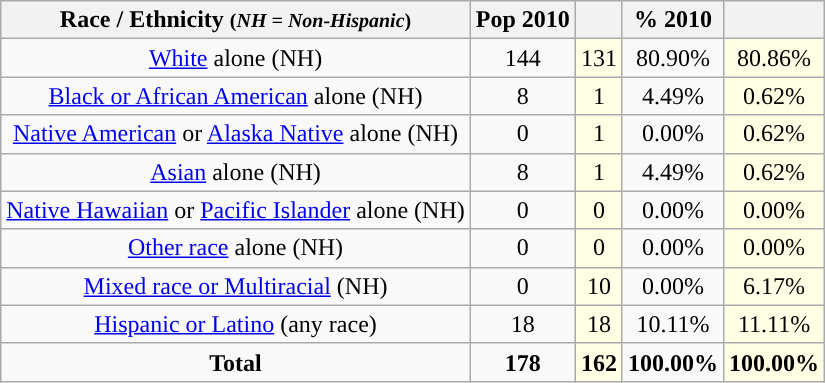<table class="wikitable" style="text-align:center;">
<tr>
<th>Race / Ethnicity <small>(<em>NH = Non-Hispanic</em>)</small></th>
<th>Pop 2010</th>
<th></th>
<th>% 2010</th>
<th></th>
</tr>
<tr>
<td><a href='#'>White</a> alone (NH)</td>
<td>144</td>
<td style='background: #ffffe6;'>131</td>
<td>80.90%</td>
<td style='background: #ffffe6;'>80.86%</td>
</tr>
<tr>
<td><a href='#'>Black or African American</a> alone (NH)</td>
<td>8</td>
<td style='background: #ffffe6;'>1</td>
<td>4.49%</td>
<td style='background: #ffffe6;'>0.62%</td>
</tr>
<tr>
<td><a href='#'>Native American</a> or <a href='#'>Alaska Native</a> alone (NH)</td>
<td>0</td>
<td style='background: #ffffe6;'>1</td>
<td>0.00%</td>
<td style='background: #ffffe6;'>0.62%</td>
</tr>
<tr>
<td><a href='#'>Asian</a> alone (NH)</td>
<td>8</td>
<td style='background: #ffffe6;'>1</td>
<td>4.49%</td>
<td style='background: #ffffe6;'>0.62%</td>
</tr>
<tr>
<td><a href='#'>Native Hawaiian</a> or <a href='#'>Pacific Islander</a> alone (NH)</td>
<td>0</td>
<td style='background: #ffffe6;'>0</td>
<td>0.00%</td>
<td style='background: #ffffe6;'>0.00%</td>
</tr>
<tr>
<td><a href='#'>Other race</a> alone (NH)</td>
<td>0</td>
<td style='background: #ffffe6;'>0</td>
<td>0.00%</td>
<td style='background: #ffffe6;'>0.00%</td>
</tr>
<tr>
<td><a href='#'>Mixed race or Multiracial</a> (NH)</td>
<td>0</td>
<td style='background: #ffffe6;'>10</td>
<td>0.00%</td>
<td style='background: #ffffe6;'>6.17%</td>
</tr>
<tr>
<td><a href='#'>Hispanic or Latino</a> (any race)</td>
<td>18</td>
<td style='background: #ffffe6;'>18</td>
<td>10.11%</td>
<td style='background: #ffffe6;'>11.11%</td>
</tr>
<tr>
<td><strong>Total</strong></td>
<td><strong>178</strong></td>
<td style='background: #ffffe6;'><strong>162</strong></td>
<td><strong>100.00%</strong></td>
<td style='background: #ffffe6;'><strong>100.00%</strong></td>
</tr>
</table>
